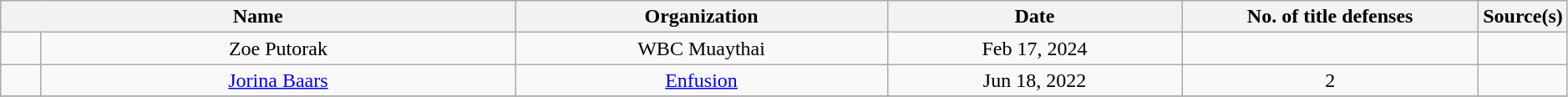<table class="wikitable" style="width:99%; text-align:center;">
<tr>
<th colspan="2" style="width:35%;">Name</th>
<th style="width:25%;">Organization</th>
<th width=20%>Date</th>
<th width=20%>No. of title defenses</th>
<th>Source(s)</th>
</tr>
<tr>
<td><br></td>
<td>Zoe Putorak <br></td>
<td>WBC Muaythai</td>
<td>Feb 17, 2024</td>
<td></td>
<td></td>
</tr>
<tr>
<td><br></td>
<td><a href='#'>Jorina Baars</a></td>
<td><a href='#'>Enfusion</a></td>
<td>Jun 18, 2022</td>
<td>2</td>
<td></td>
</tr>
<tr>
</tr>
</table>
